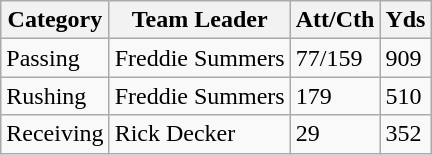<table class="wikitable">
<tr>
<th>Category</th>
<th>Team Leader</th>
<th>Att/Cth</th>
<th>Yds</th>
</tr>
<tr style="background: ##ddffdd;">
<td>Passing</td>
<td>Freddie Summers</td>
<td>77/159</td>
<td>909</td>
</tr>
<tr style="background: ##ffdddd;">
<td>Rushing</td>
<td>Freddie Summers</td>
<td>179</td>
<td>510</td>
</tr>
<tr style="background: ##ddffdd;">
<td>Receiving</td>
<td>Rick Decker</td>
<td>29</td>
<td>352</td>
</tr>
</table>
